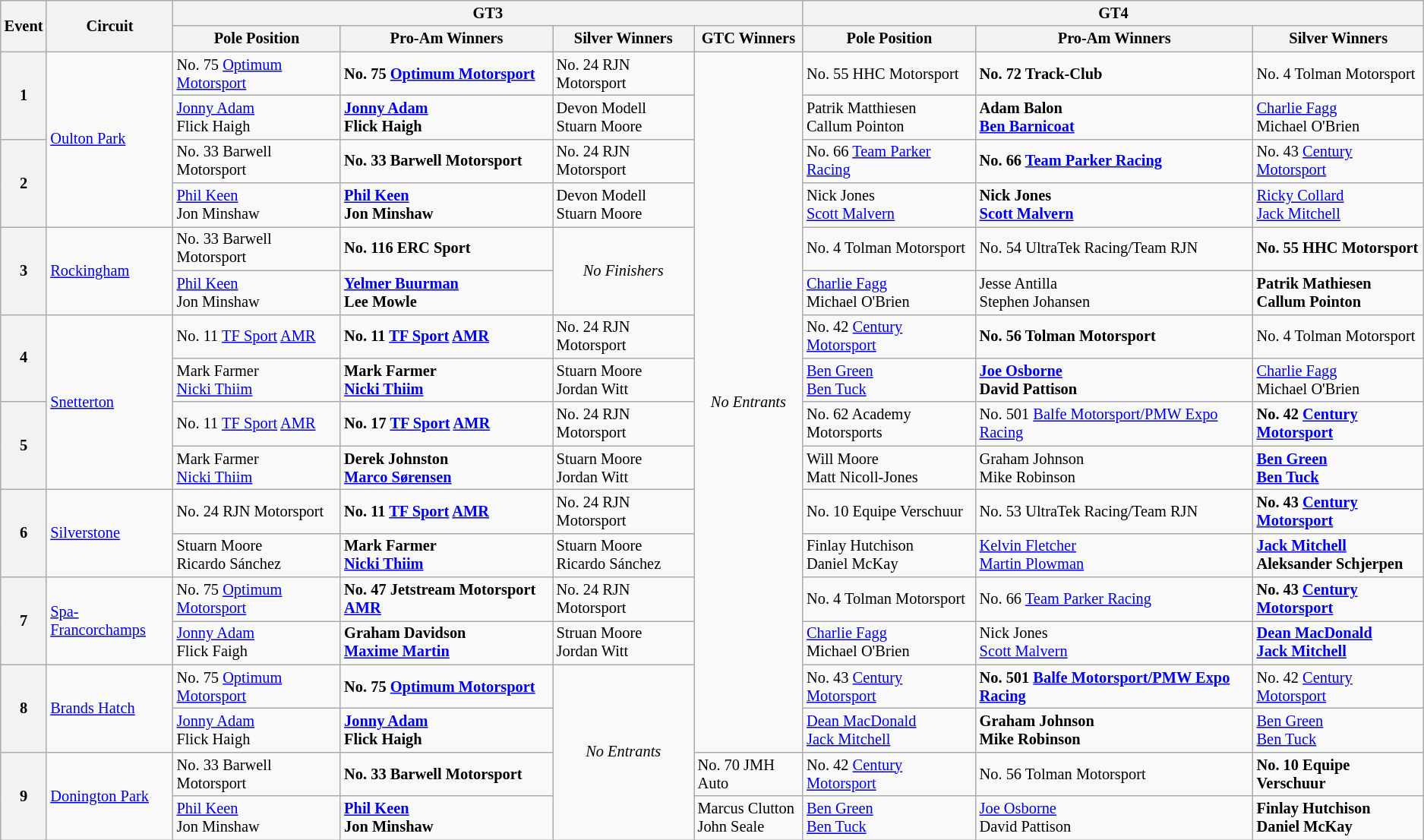<table class="wikitable" style="font-size: 85%;">
<tr>
<th rowspan=2>Event</th>
<th rowspan=2>Circuit</th>
<th colspan=4>GT3</th>
<th colspan=3>GT4</th>
</tr>
<tr>
<th>Pole Position</th>
<th>Pro-Am Winners</th>
<th>Silver Winners</th>
<th>GTC Winners</th>
<th>Pole Position</th>
<th>Pro-Am Winners</th>
<th>Silver Winners</th>
</tr>
<tr>
<th rowspan=2>1</th>
<td rowspan=4><a href='#'>Oulton Park</a></td>
<td> No. 75 <a href='#'>Optimum Motorsport</a></td>
<td><strong> No. 75 <a href='#'>Optimum Motorsport</a></strong></td>
<td> No. 24 RJN Motorsport</td>
<td rowspan=16 align=center><em>No Entrants</em></td>
<td> No. 55 HHC Motorsport</td>
<td><strong> No. 72 Track-Club</strong></td>
<td> No. 4 Tolman Motorsport</td>
</tr>
<tr>
<td> <a href='#'>Jonny Adam</a><br> Flick Haigh</td>
<td><strong> <a href='#'>Jonny Adam</a><br> Flick Haigh</strong></td>
<td> Devon Modell<br> Stuarn Moore</td>
<td> Patrik Matthiesen<br> Callum Pointon</td>
<td><strong> Adam Balon<br> <a href='#'>Ben Barnicoat</a></strong></td>
<td> <a href='#'>Charlie Fagg</a><br> Michael O'Brien</td>
</tr>
<tr>
<th rowspan=2>2</th>
<td> No. 33 Barwell Motorsport</td>
<td><strong> No. 33 Barwell Motorsport</strong></td>
<td> No. 24 RJN Motorsport</td>
<td> No. 66 <a href='#'>Team Parker Racing</a></td>
<td><strong> No. 66 <a href='#'>Team Parker Racing</a></strong></td>
<td> No. 43 <a href='#'>Century Motorsport</a></td>
</tr>
<tr>
<td> <a href='#'>Phil Keen</a><br> Jon Minshaw</td>
<td><strong> <a href='#'>Phil Keen</a><br> Jon Minshaw</strong></td>
<td> Devon Modell<br> Stuarn Moore</td>
<td> Nick Jones<br> <a href='#'>Scott Malvern</a></td>
<td><strong> Nick Jones<br> <a href='#'>Scott Malvern</a></strong></td>
<td> <a href='#'>Ricky Collard</a><br> <a href='#'>Jack Mitchell</a></td>
</tr>
<tr>
<th rowspan=2>3</th>
<td rowspan=2><a href='#'>Rockingham</a></td>
<td> No. 33 Barwell Motorsport</td>
<td><strong> No. 116 ERC Sport</strong></td>
<td rowspan=2 align=center><em>No Finishers</em></td>
<td> No. 4 Tolman Motorsport</td>
<td> No. 54 UltraTek Racing/Team RJN</td>
<td><strong> No. 55 HHC Motorsport</strong></td>
</tr>
<tr>
<td> <a href='#'>Phil Keen</a><br> Jon Minshaw</td>
<td><strong> <a href='#'>Yelmer Buurman</a><br> Lee Mowle</strong></td>
<td> <a href='#'>Charlie Fagg</a><br> Michael O'Brien</td>
<td> Jesse Antilla<br> Stephen Johansen</td>
<td><strong> Patrik Mathiesen<br> Callum Pointon</strong></td>
</tr>
<tr>
<th rowspan=2>4</th>
<td rowspan=4><a href='#'>Snetterton</a></td>
<td> No. 11 <a href='#'>TF Sport</a> <a href='#'>AMR</a></td>
<td><strong> No. 11 <a href='#'>TF Sport</a> <a href='#'>AMR</a></strong></td>
<td> No. 24 RJN Motorsport</td>
<td> No. 42 <a href='#'>Century Motorsport</a></td>
<td><strong> No. 56 Tolman Motorsport</strong></td>
<td> No. 4 Tolman Motorsport</td>
</tr>
<tr>
<td> Mark Farmer<br> <a href='#'>Nicki Thiim</a></td>
<td><strong> Mark Farmer<br> <a href='#'>Nicki Thiim</a></strong></td>
<td> Stuarn Moore<br> Jordan Witt</td>
<td> <a href='#'>Ben Green</a><br> <a href='#'>Ben Tuck</a></td>
<td><strong> <a href='#'>Joe Osborne</a><br> David Pattison</strong></td>
<td> <a href='#'>Charlie Fagg</a><br> Michael O'Brien</td>
</tr>
<tr>
<th rowspan=2>5</th>
<td> No. 11 <a href='#'>TF Sport</a> <a href='#'>AMR</a></td>
<td><strong> No. 17 <a href='#'>TF Sport</a> <a href='#'>AMR</a></strong></td>
<td> No. 24 RJN Motorsport</td>
<td> No. 62 Academy Motorsports</td>
<td> No. 501 <a href='#'>Balfe Motorsport/PMW Expo Racing</a></td>
<td><strong> No. 42 <a href='#'>Century Motorsport</a></strong></td>
</tr>
<tr>
<td> Mark Farmer<br> <a href='#'>Nicki Thiim</a></td>
<td><strong> Derek Johnston<br> <a href='#'>Marco Sørensen</a></strong></td>
<td> Stuarn Moore<br> Jordan Witt</td>
<td> Will Moore<br> Matt Nicoll-Jones</td>
<td> Graham Johnson<br> Mike Robinson</td>
<td><strong> <a href='#'>Ben Green</a><br> <a href='#'>Ben Tuck</a></strong></td>
</tr>
<tr>
<th rowspan=2>6</th>
<td rowspan=2><a href='#'>Silverstone</a></td>
<td> No. 24 RJN Motorsport</td>
<td><strong> No. 11 <a href='#'>TF Sport</a> <a href='#'>AMR</a></strong></td>
<td> No. 24 RJN Motorsport</td>
<td> No. 10 Equipe Verschuur</td>
<td> No. 53 UltraTek Racing/Team RJN</td>
<td><strong> No. 43 <a href='#'>Century Motorsport</a></strong></td>
</tr>
<tr>
<td> Stuarn Moore<br> Ricardo Sánchez</td>
<td><strong> Mark Farmer<br> <a href='#'>Nicki Thiim</a></strong></td>
<td> Stuarn Moore<br> Ricardo Sánchez</td>
<td> Finlay Hutchison<br> Daniel McKay</td>
<td> <a href='#'>Kelvin Fletcher</a><br> <a href='#'>Martin Plowman</a></td>
<td><strong> <a href='#'>Jack Mitchell</a><br> Aleksander Schjerpen</strong></td>
</tr>
<tr>
<th rowspan=2>7</th>
<td rowspan=2><a href='#'>Spa-Francorchamps</a></td>
<td> No. 75 <a href='#'>Optimum Motorsport</a></td>
<td><strong> No. 47 Jetstream Motorsport <a href='#'>AMR</a></strong></td>
<td> No. 24 RJN Motorsport</td>
<td> No. 4 Tolman Motorsport</td>
<td> No. 66 <a href='#'>Team Parker Racing</a></td>
<td><strong> No. 43 <a href='#'>Century Motorsport</a></strong></td>
</tr>
<tr>
<td> <a href='#'>Jonny Adam</a><br> Flick Faigh</td>
<td><strong> Graham Davidson<br> <a href='#'>Maxime Martin</a></strong></td>
<td> Struan Moore<br> Jordan Witt</td>
<td> <a href='#'>Charlie Fagg</a><br> Michael O'Brien</td>
<td> Nick Jones<br> <a href='#'>Scott Malvern</a></td>
<td><strong> <a href='#'>Dean MacDonald</a><br> <a href='#'>Jack Mitchell</a></strong></td>
</tr>
<tr>
<th rowspan=2>8</th>
<td rowspan=2><a href='#'>Brands Hatch</a></td>
<td> No. 75 <a href='#'>Optimum Motorsport</a></td>
<td><strong> No. 75 <a href='#'>Optimum Motorsport</a></strong></td>
<td rowspan=4 align=center><em>No Entrants</em></td>
<td> No. 43 <a href='#'>Century Motorsport</a></td>
<td><strong> No. 501 <a href='#'>Balfe Motorsport/PMW Expo Racing</a></strong></td>
<td> No. 42 <a href='#'>Century Motorsport</a></td>
</tr>
<tr>
<td> <a href='#'>Jonny Adam</a><br> Flick Haigh</td>
<td><strong> <a href='#'>Jonny Adam</a><br> Flick Haigh</strong></td>
<td> <a href='#'>Dean MacDonald</a><br> <a href='#'>Jack Mitchell</a></td>
<td><strong> Graham Johnson<br> Mike Robinson</strong></td>
<td> <a href='#'>Ben Green</a><br> <a href='#'>Ben Tuck</a></td>
</tr>
<tr>
<th rowspan=2>9</th>
<td rowspan=2><a href='#'>Donington Park</a></td>
<td> No. 33 Barwell Motorsport</td>
<td><strong> No. 33 Barwell Motorsport</strong></td>
<td> No. 70 JMH Auto</td>
<td> No. 42 <a href='#'>Century Motorsport</a></td>
<td> No. 56 Tolman Motorsport</td>
<td><strong> No. 10 Equipe Verschuur</strong></td>
</tr>
<tr>
<td> <a href='#'>Phil Keen</a><br> Jon Minshaw</td>
<td><strong> <a href='#'>Phil Keen</a><br> Jon Minshaw</strong></td>
<td> Marcus Clutton<br> John Seale</td>
<td> <a href='#'>Ben Green</a><br> <a href='#'>Ben Tuck</a></td>
<td> <a href='#'>Joe Osborne</a><br> David Pattison</td>
<td><strong> Finlay Hutchison<br> Daniel McKay</strong></td>
</tr>
</table>
